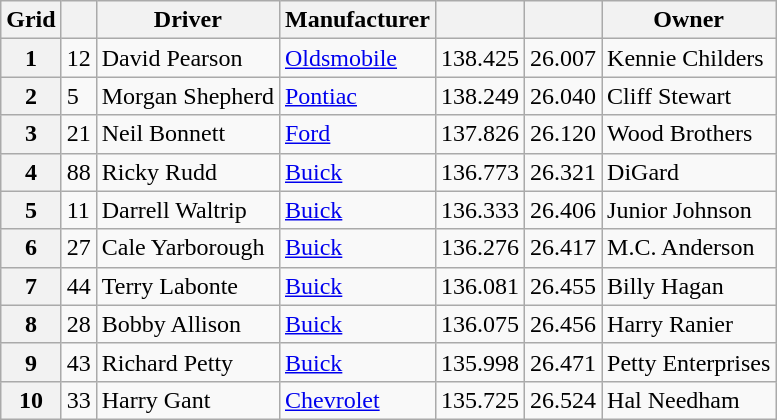<table class="wikitable">
<tr>
<th>Grid</th>
<th></th>
<th>Driver</th>
<th>Manufacturer</th>
<th></th>
<th></th>
<th>Owner</th>
</tr>
<tr>
<th>1</th>
<td>12</td>
<td>David Pearson</td>
<td><a href='#'>Oldsmobile</a></td>
<td>138.425</td>
<td>26.007</td>
<td>Kennie Childers</td>
</tr>
<tr>
<th>2</th>
<td>5</td>
<td>Morgan Shepherd</td>
<td><a href='#'>Pontiac</a></td>
<td>138.249</td>
<td>26.040</td>
<td>Cliff Stewart</td>
</tr>
<tr>
<th>3</th>
<td>21</td>
<td>Neil Bonnett</td>
<td><a href='#'>Ford</a></td>
<td>137.826</td>
<td>26.120</td>
<td>Wood Brothers</td>
</tr>
<tr>
<th>4</th>
<td>88</td>
<td>Ricky Rudd</td>
<td><a href='#'>Buick</a></td>
<td>136.773</td>
<td>26.321</td>
<td>DiGard</td>
</tr>
<tr>
<th>5</th>
<td>11</td>
<td>Darrell Waltrip</td>
<td><a href='#'>Buick</a></td>
<td>136.333</td>
<td>26.406</td>
<td>Junior Johnson</td>
</tr>
<tr>
<th>6</th>
<td>27</td>
<td>Cale Yarborough</td>
<td><a href='#'>Buick</a></td>
<td>136.276</td>
<td>26.417</td>
<td>M.C. Anderson</td>
</tr>
<tr>
<th>7</th>
<td>44</td>
<td>Terry Labonte</td>
<td><a href='#'>Buick</a></td>
<td>136.081</td>
<td>26.455</td>
<td>Billy Hagan</td>
</tr>
<tr>
<th>8</th>
<td>28</td>
<td>Bobby Allison</td>
<td><a href='#'>Buick</a></td>
<td>136.075</td>
<td>26.456</td>
<td>Harry Ranier</td>
</tr>
<tr>
<th>9</th>
<td>43</td>
<td>Richard Petty</td>
<td><a href='#'>Buick</a></td>
<td>135.998</td>
<td>26.471</td>
<td>Petty Enterprises</td>
</tr>
<tr>
<th>10</th>
<td>33</td>
<td>Harry Gant</td>
<td><a href='#'>Chevrolet</a></td>
<td>135.725</td>
<td>26.524</td>
<td>Hal Needham</td>
</tr>
</table>
